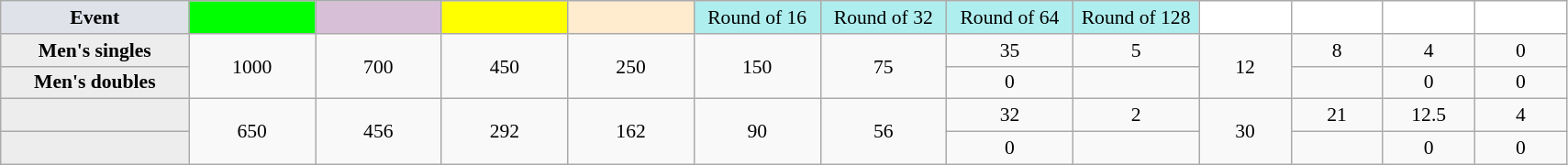<table class="wikitable" style="font-size:90%;text-align:center">
<tr>
<td style="width:130px; background:#dfe2e9;"><strong>Event</strong></td>
<td style="width:85px; background:lime;"><strong></strong></td>
<td style="width:85px; background:thistle;"></td>
<td style="width:85px; background:#ff0;"></td>
<td style="width:85px; background:#ffebcd;"></td>
<td style="width:85px; background:#afeeee;">Round of 16</td>
<td style="width:85px; background:#afeeee;">Round of 32</td>
<td style="width:85px; background:#afeeee;">Round of 64</td>
<td style="width:85px; background:#afeeee;">Round of 128</td>
<td style="width:60px; background:#ffffff;"></td>
<td style="width:60px; background:#ffffff;"></td>
<td style="width:60px; background:#ffffff;"></td>
<td style="width:60px; background:#ffffff;"></td>
</tr>
<tr>
<th style="background:#ededed;">Men's singles</th>
<td rowspan="2">1000</td>
<td rowspan="2">700</td>
<td rowspan="2">450</td>
<td rowspan="2">250</td>
<td rowspan="2">150</td>
<td rowspan="2">75</td>
<td>35</td>
<td>5</td>
<td rowspan="2">12</td>
<td>8</td>
<td>4</td>
<td>0</td>
</tr>
<tr>
<th style="background:#ededed;">Men's doubles</th>
<td>0</td>
<td></td>
<td></td>
<td>0</td>
<td>0</td>
</tr>
<tr>
<th style="background:#ededed;"></th>
<td rowspan="2">650</td>
<td rowspan="2">456</td>
<td rowspan="2">292</td>
<td rowspan="2">162</td>
<td rowspan="2">90</td>
<td rowspan="2">56</td>
<td>32</td>
<td>2</td>
<td rowspan="2">30</td>
<td>21</td>
<td>12.5</td>
<td>4</td>
</tr>
<tr>
<th style="background:#ededed;"></th>
<td>0</td>
<td></td>
<td></td>
<td>0</td>
<td>0</td>
</tr>
</table>
